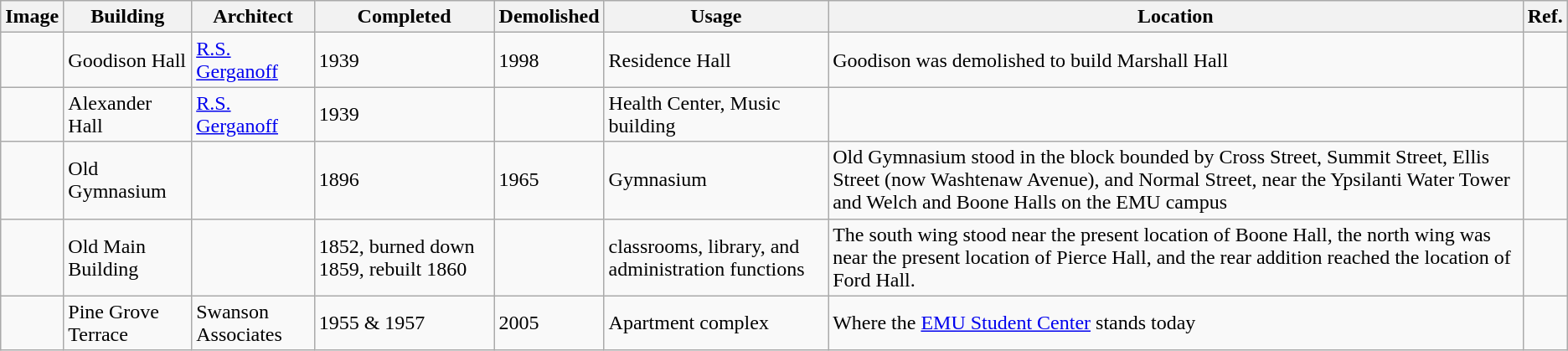<table class="wikitable sortable">
<tr>
<th class="unsortable">Image</th>
<th>Building</th>
<th>Architect</th>
<th>Completed</th>
<th>Demolished</th>
<th>Usage</th>
<th>Location</th>
<th>Ref.</th>
</tr>
<tr>
<td></td>
<td>Goodison Hall</td>
<td><a href='#'>R.S. Gerganoff</a></td>
<td>1939</td>
<td>1998</td>
<td>Residence Hall</td>
<td>Goodison was demolished to build Marshall Hall</td>
<td></td>
</tr>
<tr>
<td></td>
<td>Alexander Hall</td>
<td><a href='#'>R.S. Gerganoff</a></td>
<td>1939</td>
<td></td>
<td>Health Center, Music building</td>
<td></td>
<td></td>
</tr>
<tr>
<td></td>
<td>Old Gymnasium</td>
<td></td>
<td>1896</td>
<td>1965</td>
<td>Gymnasium</td>
<td>Old Gymnasium stood in the block bounded by Cross Street, Summit Street, Ellis Street (now Washtenaw Avenue), and Normal Street, near the Ypsilanti Water Tower and Welch and Boone Halls on the EMU campus</td>
<td></td>
</tr>
<tr>
<td></td>
<td>Old Main Building</td>
<td></td>
<td>1852, burned down 1859, rebuilt 1860</td>
<td></td>
<td>classrooms, library, and administration functions</td>
<td>The south wing stood near the present location of Boone Hall, the north wing was near the present location of Pierce Hall, and the rear addition reached the location of Ford Hall.</td>
<td></td>
</tr>
<tr>
<td></td>
<td>Pine Grove Terrace</td>
<td>Swanson Associates</td>
<td>1955 & 1957</td>
<td>2005</td>
<td>Apartment complex</td>
<td>Where the <a href='#'>EMU Student Center</a> stands today</td>
<td></td>
</tr>
</table>
